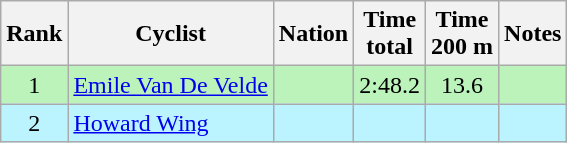<table class="wikitable sortable" style="text-align:center">
<tr>
<th>Rank</th>
<th>Cyclist</th>
<th>Nation</th>
<th>Time<br>total</th>
<th>Time<br>200 m</th>
<th>Notes</th>
</tr>
<tr bgcolor=bbf3bb>
<td>1</td>
<td align=left><a href='#'>Emile Van De Velde</a></td>
<td align=left></td>
<td>2:48.2</td>
<td>13.6</td>
<td></td>
</tr>
<tr bgcolor=bbf3ff>
<td>2</td>
<td align=left><a href='#'>Howard Wing</a></td>
<td align=left></td>
<td></td>
<td></td>
<td></td>
</tr>
</table>
